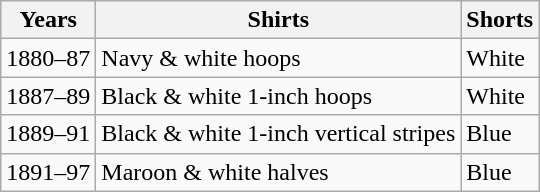<table class="wikitable sortable">
<tr>
<th>Years</th>
<th>Shirts</th>
<th>Shorts</th>
</tr>
<tr>
<td>1880–87</td>
<td>Navy & white hoops</td>
<td>White</td>
</tr>
<tr>
<td>1887–89</td>
<td>Black & white 1-inch hoops</td>
<td>White</td>
</tr>
<tr>
<td>1889–91</td>
<td>Black & white 1-inch vertical stripes</td>
<td>Blue</td>
</tr>
<tr>
<td>1891–97</td>
<td>Maroon & white halves</td>
<td>Blue</td>
</tr>
</table>
